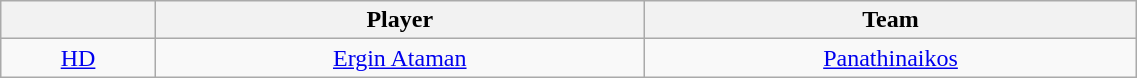<table class="wikitable" style="text-align: center;" width="60%">
<tr>
<th style="text-align:center;"></th>
<th style="text-align:center;">Player</th>
<th style="text-align:center;">Team</th>
</tr>
<tr>
<td style="text-align:center;"><a href='#'>HD</a></td>
<td> <a href='#'>Ergin Ataman</a></td>
<td><a href='#'>Panathinaikos</a></td>
</tr>
</table>
